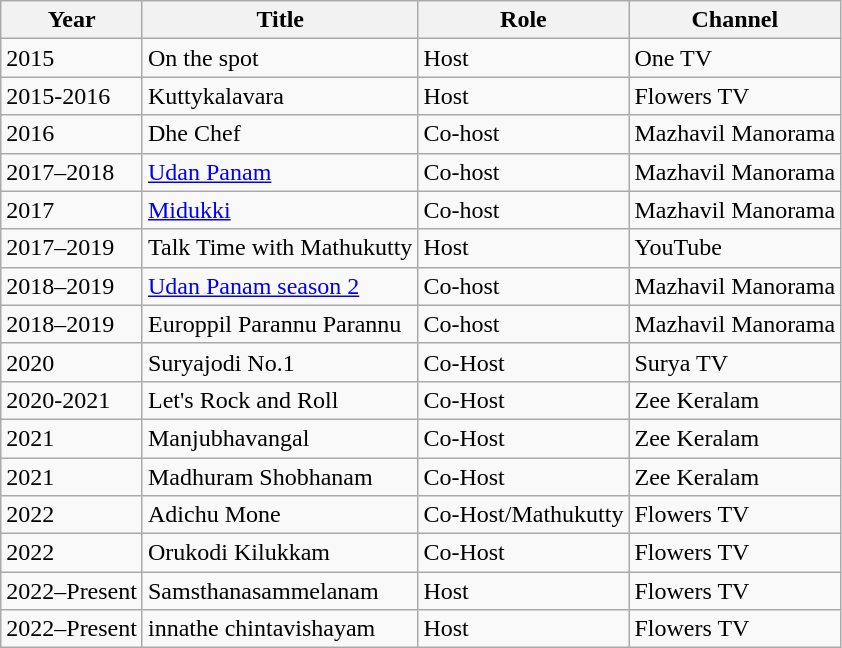<table class="wikitable sortable">
<tr>
<th scope="col">Year</th>
<th scope="col">Title</th>
<th scope="col">Role</th>
<th scope="col">Channel</th>
</tr>
<tr>
<td>2015</td>
<td>On the spot</td>
<td>Host</td>
<td>One TV</td>
</tr>
<tr>
<td>2015-2016</td>
<td>Kuttykalavara</td>
<td>Host</td>
<td>Flowers TV</td>
</tr>
<tr>
<td>2016</td>
<td>Dhe Chef</td>
<td>Co-host</td>
<td>Mazhavil Manorama</td>
</tr>
<tr>
<td>2017–2018</td>
<td><a href='#'>Udan Panam</a></td>
<td>Co-host</td>
<td>Mazhavil Manorama</td>
</tr>
<tr>
<td>2017</td>
<td><a href='#'>Midukki</a></td>
<td>Co-host</td>
<td>Mazhavil Manorama</td>
</tr>
<tr>
<td>2017–2019</td>
<td>Talk Time with Mathukutty</td>
<td>Host</td>
<td>YouTube</td>
</tr>
<tr>
<td>2018–2019</td>
<td><a href='#'>Udan Panam season 2</a></td>
<td>Co-host</td>
<td>Mazhavil Manorama</td>
</tr>
<tr>
<td>2018–2019</td>
<td>Europpil Parannu Parannu</td>
<td>Co-host</td>
<td>Mazhavil Manorama</td>
</tr>
<tr>
<td>2020</td>
<td>Suryajodi No.1</td>
<td>Co-Host</td>
<td>Surya TV</td>
</tr>
<tr>
<td>2020-2021</td>
<td>Let's Rock and Roll</td>
<td>Co-Host</td>
<td>Zee Keralam</td>
</tr>
<tr>
<td>2021</td>
<td>Manjubhavangal</td>
<td>Co-Host</td>
<td>Zee Keralam</td>
</tr>
<tr>
<td>2021</td>
<td>Madhuram Shobhanam</td>
<td>Co-Host</td>
<td>Zee Keralam</td>
</tr>
<tr>
<td>2022</td>
<td>Adichu Mone</td>
<td>Co-Host/Mathukutty</td>
<td>Flowers TV</td>
</tr>
<tr>
<td>2022</td>
<td>Orukodi Kilukkam</td>
<td>Co-Host</td>
<td>Flowers TV</td>
</tr>
<tr>
<td>2022–Present</td>
<td>Samsthanasammelanam</td>
<td>Host</td>
<td>Flowers TV</td>
</tr>
<tr>
<td>2022–Present</td>
<td>innathe chintavishayam</td>
<td>Host</td>
<td>Flowers TV</td>
</tr>
</table>
